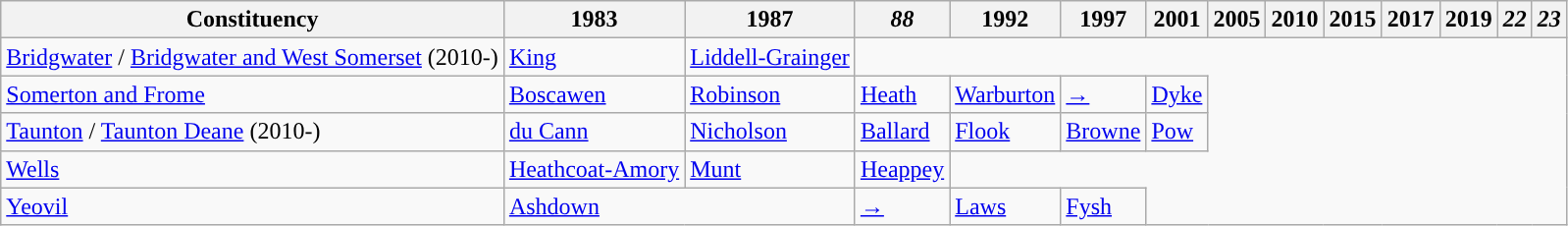<table class="wikitable">
<tr>
<th>Constituency</th>
<th>1983</th>
<th>1987</th>
<th><em>88</em></th>
<th>1992</th>
<th>1997</th>
<th>2001</th>
<th>2005</th>
<th>2010</th>
<th>2015</th>
<th>2017</th>
<th>2019</th>
<th><em>22</em></th>
<th><em>23</em></th>
</tr>
<tr>
<td><a href='#'>Bridgwater</a> / <a href='#'>Bridgwater and West Somerset</a> (2010-)</td>
<td><a href='#'>King</a></td>
<td><a href='#'>Liddell-Grainger</a></td>
</tr>
<tr>
<td><a href='#'>Somerton and Frome</a></td>
<td><a href='#'>Boscawen</a></td>
<td><a href='#'>Robinson</a></td>
<td><a href='#'>Heath</a></td>
<td><a href='#'>Warburton</a></td>
<td><a href='#'>→</a></td>
<td><a href='#'>Dyke</a></td>
</tr>
<tr>
<td><a href='#'>Taunton</a> / <a href='#'>Taunton Deane</a> (2010-)</td>
<td><a href='#'>du Cann</a></td>
<td><a href='#'>Nicholson</a></td>
<td><a href='#'>Ballard</a></td>
<td><a href='#'>Flook</a></td>
<td><a href='#'>Browne</a></td>
<td><a href='#'>Pow</a></td>
</tr>
<tr>
<td><a href='#'>Wells</a></td>
<td><a href='#'>Heathcoat-Amory</a></td>
<td><a href='#'>Munt</a></td>
<td><a href='#'>Heappey</a></td>
</tr>
<tr>
<td><a href='#'>Yeovil</a></td>
<td colspan="2"><a href='#'>Ashdown</a></td>
<td><a href='#'>→</a></td>
<td><a href='#'>Laws</a></td>
<td><a href='#'>Fysh</a></td>
</tr>
</table>
